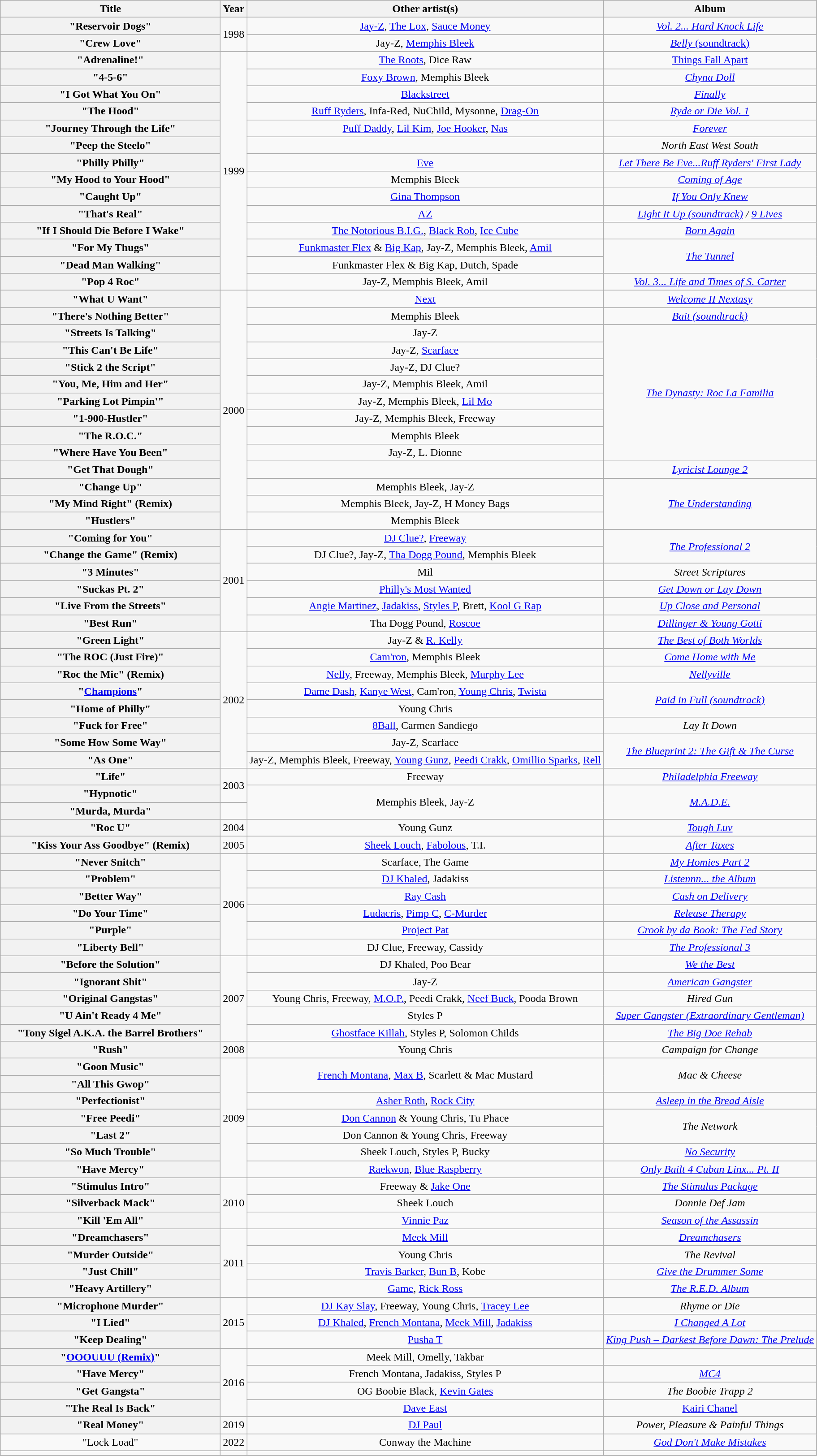<table class="wikitable plainrowheaders" style="text-align:center;">
<tr>
<th scope="col" style="width:20em;">Title</th>
<th scope="col">Year</th>
<th scope="col">Other artist(s)</th>
<th scope="col">Album</th>
</tr>
<tr>
<th scope="row">"Reservoir Dogs"</th>
<td rowspan="2">1998</td>
<td><a href='#'>Jay-Z</a>, <a href='#'>The Lox</a>, <a href='#'>Sauce Money</a></td>
<td><em><a href='#'>Vol. 2... Hard Knock Life</a></em></td>
</tr>
<tr>
<th scope="row">"Crew Love"</th>
<td>Jay-Z, <a href='#'>Memphis Bleek</a></td>
<td><a href='#'><em>Belly</em> (soundtrack)</a></td>
</tr>
<tr>
<th>"Adrenaline!" </th>
<td rowspan="14">1999</td>
<td><a href='#'>The Roots</a>, Dice Raw</td>
<td><a href='#'>Things Fall Apart</a></td>
</tr>
<tr>
<th scope="row">"4-5-6"</th>
<td><a href='#'>Foxy Brown</a>, Memphis Bleek</td>
<td><em><a href='#'>Chyna Doll</a></em></td>
</tr>
<tr>
<th scope="row">"I Got What You On"</th>
<td><a href='#'>Blackstreet</a></td>
<td><em><a href='#'>Finally</a></em></td>
</tr>
<tr>
<th scope="row">"The Hood"</th>
<td><a href='#'>Ruff Ryders</a>, Infa-Red, NuChild, Mysonne, <a href='#'>Drag-On</a></td>
<td><em><a href='#'>Ryde or Die Vol. 1</a></em></td>
</tr>
<tr>
<th scope="row">"Journey Through the Life"</th>
<td><a href='#'>Puff Daddy</a>, <a href='#'>Lil Kim</a>, <a href='#'>Joe Hooker</a>, <a href='#'>Nas</a></td>
<td><em><a href='#'>Forever</a></em></td>
</tr>
<tr>
<th scope="row">"Peep the Steelo"</th>
<td></td>
<td><em>North East West South</em></td>
</tr>
<tr>
<th scope="row">"Philly Philly"</th>
<td><a href='#'>Eve</a></td>
<td><em><a href='#'>Let There Be Eve...Ruff Ryders' First Lady</a></em></td>
</tr>
<tr>
<th>"My Hood to Your Hood"</th>
<td>Memphis Bleek</td>
<td><em><a href='#'>Coming of Age</a></em></td>
</tr>
<tr>
<th scope="row">"Caught Up"</th>
<td><a href='#'>Gina Thompson</a></td>
<td><em><a href='#'>If You Only Knew</a></em></td>
</tr>
<tr>
<th scope="row">"That's Real"</th>
<td><a href='#'>AZ</a></td>
<td><em><a href='#'>Light It Up (soundtrack)</a> / <a href='#'>9 Lives</a></em></td>
</tr>
<tr>
<th scope="row">"If I Should Die Before I Wake"</th>
<td><a href='#'>The Notorious B.I.G.</a>, <a href='#'>Black Rob</a>, <a href='#'>Ice Cube</a></td>
<td><em><a href='#'>Born Again</a></em></td>
</tr>
<tr>
<th scope="row">"For My Thugs"</th>
<td><a href='#'>Funkmaster Flex</a> & <a href='#'>Big Kap</a>, Jay-Z, Memphis Bleek, <a href='#'>Amil</a></td>
<td rowspan="2"><em><a href='#'>The Tunnel</a></em></td>
</tr>
<tr>
<th scope="row">"Dead Man Walking"</th>
<td>Funkmaster Flex & Big Kap, Dutch, Spade</td>
</tr>
<tr>
<th scope="row">"Pop 4 Roc"</th>
<td>Jay-Z, Memphis Bleek, Amil</td>
<td><em><a href='#'>Vol. 3... Life and Times of S. Carter</a></em></td>
</tr>
<tr>
<th scope="row">"What U Want"</th>
<td rowspan="14">2000</td>
<td><a href='#'>Next</a></td>
<td><em><a href='#'>Welcome II Nextasy</a></em></td>
</tr>
<tr>
<th scope="row">"There's Nothing Better"</th>
<td>Memphis Bleek</td>
<td><em><a href='#'>Bait (soundtrack)</a></em></td>
</tr>
<tr>
<th scope="row">"Streets Is Talking"</th>
<td>Jay-Z</td>
<td rowspan="8"><em><a href='#'>The Dynasty: Roc La Familia</a></em></td>
</tr>
<tr>
<th scope="row">"This Can't Be Life"</th>
<td>Jay-Z, <a href='#'>Scarface</a></td>
</tr>
<tr>
<th scope="row">"Stick 2 the Script"</th>
<td>Jay-Z, DJ Clue?</td>
</tr>
<tr>
<th scope="row">"You, Me, Him and Her"</th>
<td>Jay-Z, Memphis Bleek, Amil</td>
</tr>
<tr>
<th scope="row">"Parking Lot Pimpin'"</th>
<td>Jay-Z, Memphis Bleek, <a href='#'>Lil Mo</a></td>
</tr>
<tr>
<th scope="row">"1-900-Hustler"</th>
<td>Jay-Z, Memphis Bleek, Freeway</td>
</tr>
<tr>
<th scope="row">"The R.O.C."</th>
<td>Memphis Bleek</td>
</tr>
<tr>
<th scope="row">"Where Have You Been"</th>
<td>Jay-Z, L. Dionne</td>
</tr>
<tr>
<th scope="row">"Get That Dough"</th>
<td></td>
<td><em><a href='#'>Lyricist Lounge 2</a></em></td>
</tr>
<tr>
<th scope="row">"Change Up"</th>
<td>Memphis Bleek, Jay-Z</td>
<td rowspan="3"><em><a href='#'>The Understanding</a></em></td>
</tr>
<tr>
<th scope="row">"My Mind Right" (Remix)</th>
<td>Memphis Bleek, Jay-Z, H Money Bags</td>
</tr>
<tr>
<th scope="row">"Hustlers"</th>
<td>Memphis Bleek</td>
</tr>
<tr>
<th scope="row">"Coming for You"</th>
<td rowspan="6">2001</td>
<td><a href='#'>DJ Clue?</a>, <a href='#'>Freeway</a></td>
<td rowspan="2"><em><a href='#'>The Professional 2</a></em></td>
</tr>
<tr>
<th scope="row">"Change the Game" (Remix)</th>
<td>DJ Clue?, Jay-Z, <a href='#'>Tha Dogg Pound</a>, Memphis Bleek</td>
</tr>
<tr>
<th scope="row">"3 Minutes"</th>
<td>Mil</td>
<td><em>Street Scriptures</em></td>
</tr>
<tr>
<th scope="row">"Suckas Pt. 2"</th>
<td><a href='#'>Philly's Most Wanted</a></td>
<td><em><a href='#'>Get Down or Lay Down</a></em></td>
</tr>
<tr>
<th scope="row">"Live From the Streets"</th>
<td><a href='#'>Angie Martinez</a>, <a href='#'>Jadakiss</a>, <a href='#'>Styles P</a>, Brett, <a href='#'>Kool G Rap</a></td>
<td><em><a href='#'>Up Close and Personal</a></em></td>
</tr>
<tr>
<th scope="row">"Best Run"</th>
<td>Tha Dogg Pound, <a href='#'>Roscoe</a></td>
<td><em><a href='#'>Dillinger & Young Gotti</a></em></td>
</tr>
<tr>
<th scope="row">"Green Light"</th>
<td rowspan="8">2002</td>
<td>Jay-Z & <a href='#'>R. Kelly</a></td>
<td><em><a href='#'>The Best of Both Worlds</a></em></td>
</tr>
<tr>
<th scope="row">"The ROC (Just Fire)"</th>
<td><a href='#'>Cam'ron</a>, Memphis Bleek</td>
<td><em><a href='#'>Come Home with Me</a></em></td>
</tr>
<tr>
<th scope="row">"Roc the Mic" (Remix)</th>
<td><a href='#'>Nelly</a>, Freeway, Memphis Bleek, <a href='#'>Murphy Lee</a></td>
<td><em><a href='#'>Nellyville</a></em></td>
</tr>
<tr>
<th scope="row">"<a href='#'>Champions</a>"</th>
<td><a href='#'>Dame Dash</a>, <a href='#'>Kanye West</a>, Cam'ron, <a href='#'>Young Chris</a>, <a href='#'>Twista</a></td>
<td rowspan="2"><em><a href='#'>Paid in Full (soundtrack)</a></em></td>
</tr>
<tr>
<th scope="row">"Home of Philly"</th>
<td>Young Chris</td>
</tr>
<tr>
<th scope="row">"Fuck for Free"</th>
<td><a href='#'>8Ball</a>, Carmen Sandiego</td>
<td><em>Lay It Down</em></td>
</tr>
<tr>
<th scope="row">"Some How Some Way"</th>
<td>Jay-Z, Scarface</td>
<td rowspan="2"><em><a href='#'>The Blueprint 2: The Gift & The Curse</a></em></td>
</tr>
<tr>
<th scope="row">"As One"</th>
<td>Jay-Z, Memphis Bleek, Freeway, <a href='#'>Young Gunz</a>, <a href='#'>Peedi Crakk</a>, <a href='#'>Omillio Sparks</a>, <a href='#'>Rell</a></td>
</tr>
<tr>
<th scope="row">"Life"</th>
<td rowspan="2">2003</td>
<td>Freeway</td>
<td><em><a href='#'>Philadelphia Freeway</a></em></td>
</tr>
<tr>
<th scope="row">"Hypnotic"</th>
<td rowspan="2">Memphis Bleek, Jay-Z</td>
<td rowspan="2"><em><a href='#'>M.A.D.E.</a></em></td>
</tr>
<tr>
<th scope="row">"Murda, Murda"</th>
</tr>
<tr>
<th scope="row">"Roc U"</th>
<td>2004</td>
<td>Young Gunz</td>
<td><em><a href='#'>Tough Luv</a></em></td>
</tr>
<tr>
<th scope="row">"Kiss Your Ass Goodbye" (Remix)</th>
<td>2005</td>
<td><a href='#'>Sheek Louch</a>, <a href='#'>Fabolous</a>, T.I.</td>
<td><em><a href='#'>After Taxes</a></em></td>
</tr>
<tr>
<th scope="row">"Never Snitch"</th>
<td rowspan="6">2006</td>
<td>Scarface, The Game</td>
<td><em><a href='#'>My Homies Part 2</a></em></td>
</tr>
<tr>
<th scope="row">"Problem"</th>
<td><a href='#'>DJ Khaled</a>, Jadakiss</td>
<td><em><a href='#'>Listennn... the Album</a></em></td>
</tr>
<tr>
<th scope="row">"Better Way"</th>
<td><a href='#'>Ray Cash</a></td>
<td><em><a href='#'>Cash on Delivery</a></em></td>
</tr>
<tr>
<th scope="row">"Do Your Time"</th>
<td><a href='#'>Ludacris</a>, <a href='#'>Pimp C</a>, <a href='#'>C-Murder</a></td>
<td><em><a href='#'>Release Therapy</a></em></td>
</tr>
<tr>
<th scope="row">"Purple"</th>
<td><a href='#'>Project Pat</a></td>
<td><em><a href='#'>Crook by da Book: The Fed Story</a></em></td>
</tr>
<tr>
<th>"Liberty Bell"</th>
<td>DJ Clue, Freeway, Cassidy</td>
<td><em><a href='#'>The Professional 3</a></em></td>
</tr>
<tr>
<th scope="row">"Before the Solution"</th>
<td rowspan="5">2007</td>
<td>DJ Khaled, Poo Bear</td>
<td><em><a href='#'>We the Best</a></em></td>
</tr>
<tr>
<th scope="row">"Ignorant Shit"</th>
<td>Jay-Z</td>
<td><em><a href='#'>American Gangster</a></em></td>
</tr>
<tr>
<th scope="row">"Original Gangstas"</th>
<td>Young Chris, Freeway, <a href='#'>M.O.P.</a>, Peedi Crakk, <a href='#'>Neef Buck</a>, Pooda Brown</td>
<td><em>Hired Gun</em></td>
</tr>
<tr>
<th scope="row">"U Ain't Ready 4 Me"</th>
<td>Styles P</td>
<td><em><a href='#'>Super Gangster (Extraordinary Gentleman)</a></em></td>
</tr>
<tr>
<th scope="row">"Tony Sigel A.K.A. the Barrel Brothers"</th>
<td><a href='#'>Ghostface Killah</a>, Styles P, Solomon Childs</td>
<td><em><a href='#'>The Big Doe Rehab</a></em></td>
</tr>
<tr>
<th scope="row">"Rush"</th>
<td>2008</td>
<td>Young Chris</td>
<td><em>Campaign for Change</em></td>
</tr>
<tr>
<th scope="row">"Goon Music"</th>
<td rowspan="7">2009</td>
<td rowspan="2"><a href='#'>French Montana</a>, <a href='#'>Max B</a>, Scarlett & Mac Mustard</td>
<td rowspan="2"><em>Mac & Cheese</em></td>
</tr>
<tr>
<th scope="row">"All This Gwop"</th>
</tr>
<tr>
<th scope="row">"Perfectionist"</th>
<td><a href='#'>Asher Roth</a>, <a href='#'>Rock City</a></td>
<td><em><a href='#'>Asleep in the Bread Aisle</a></em></td>
</tr>
<tr>
<th scope="row">"Free Peedi"</th>
<td><a href='#'>Don Cannon</a> & Young Chris, Tu Phace</td>
<td rowspan="2"><em>The Network</em></td>
</tr>
<tr>
<th scope="row">"Last 2"</th>
<td>Don Cannon & Young Chris, Freeway</td>
</tr>
<tr>
<th scope="row">"So Much Trouble"</th>
<td>Sheek Louch, Styles P, Bucky</td>
<td><em><a href='#'>No Security</a></em></td>
</tr>
<tr>
<th scope="row">"Have Mercy"</th>
<td><a href='#'>Raekwon</a>, <a href='#'>Blue Raspberry</a></td>
<td><em><a href='#'>Only Built 4 Cuban Linx... Pt. II</a></em></td>
</tr>
<tr>
<th scope="row">"Stimulus Intro"</th>
<td rowspan="3">2010</td>
<td>Freeway & <a href='#'>Jake One</a></td>
<td><em><a href='#'>The Stimulus Package</a></em></td>
</tr>
<tr>
<th scope="row">"Silverback Mack"</th>
<td>Sheek Louch</td>
<td><em>Donnie Def Jam</em></td>
</tr>
<tr>
<th scope="row">"Kill 'Em All"</th>
<td><a href='#'>Vinnie Paz</a></td>
<td><em><a href='#'>Season of the Assassin</a></em></td>
</tr>
<tr>
<th scope="row">"Dreamchasers"</th>
<td rowspan="4">2011</td>
<td><a href='#'>Meek Mill</a></td>
<td><em><a href='#'>Dreamchasers</a></em></td>
</tr>
<tr>
<th scope="row">"Murder Outside"</th>
<td>Young Chris</td>
<td><em>The Revival</em></td>
</tr>
<tr>
<th scope="row">"Just Chill"</th>
<td><a href='#'>Travis Barker</a>, <a href='#'>Bun B</a>, Kobe</td>
<td><em><a href='#'>Give the Drummer Some</a></em></td>
</tr>
<tr>
<th scope="row">"Heavy Artillery"</th>
<td><a href='#'>Game</a>, <a href='#'>Rick Ross</a></td>
<td><em><a href='#'>The R.E.D. Album</a></em></td>
</tr>
<tr>
<th scope="row">"Microphone Murder"</th>
<td rowspan="3">2015</td>
<td><a href='#'>DJ Kay Slay</a>, Freeway, Young Chris, <a href='#'>Tracey Lee</a></td>
<td><em>Rhyme or Die</em></td>
</tr>
<tr>
<th scope="row">"I Lied"</th>
<td><a href='#'>DJ Khaled</a>, <a href='#'>French Montana</a>, <a href='#'>Meek Mill</a>, <a href='#'>Jadakiss</a></td>
<td><em><a href='#'>I Changed A Lot</a></em></td>
</tr>
<tr>
<th scope="row">"Keep Dealing"</th>
<td><a href='#'>Pusha T</a></td>
<td><em><a href='#'>King Push – Darkest Before Dawn: The Prelude</a></em></td>
</tr>
<tr>
<th scope="row">"<a href='#'>OOOUUU (Remix)</a>"</th>
<td rowspan="4">2016</td>
<td>Meek Mill, Omelly, Takbar</td>
<td><em></em></td>
</tr>
<tr>
<th scope="row">"Have Mercy"</th>
<td>French Montana, Jadakiss, Styles P</td>
<td><em><a href='#'>MC4</a></em></td>
</tr>
<tr>
<th scope="row">"Get Gangsta"</th>
<td>OG Boobie Black, <a href='#'>Kevin Gates</a></td>
<td><em>The Boobie Trapp 2</em></td>
</tr>
<tr>
<th scope="row">"The Real Is Back"</th>
<td><a href='#'>Dave East</a></td>
<td><a href='#'>Kairi Chanel</a></td>
</tr>
<tr>
<th scope="row">"Real Money"</th>
<td>2019</td>
<td><a href='#'>DJ Paul</a></td>
<td><em>Power, Pleasure & Painful Things</em></td>
</tr>
<tr>
<td>"Lock Load"</td>
<td>2022</td>
<td>Conway the Machine</td>
<td><em><a href='#'>God Don't Make Mistakes</a></em></td>
</tr>
<tr>
<td></td>
<td></td>
<td></td>
</tr>
</table>
